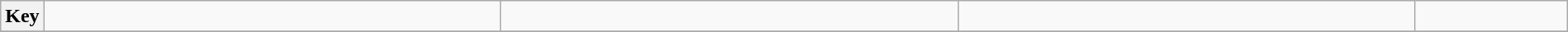<table class=wikitable style="width:100%;">
<tr>
<th>Key</th>
<td style="width:30%;"></td>
<td style="width:30%;"></td>
<td style="width:30%;"></td>
<td style="width:30%;"></td>
</tr>
<tr bgcolor=NavajoWhite>
</tr>
</table>
